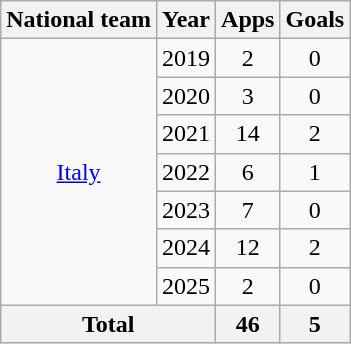<table class="wikitable" style="text-align:center">
<tr>
<th>National team</th>
<th>Year</th>
<th>Apps</th>
<th>Goals</th>
</tr>
<tr>
<td rowspan="7"><a href='#'>Italy</a></td>
<td>2019</td>
<td>2</td>
<td>0</td>
</tr>
<tr>
<td>2020</td>
<td>3</td>
<td>0</td>
</tr>
<tr>
<td>2021</td>
<td>14</td>
<td>2</td>
</tr>
<tr>
<td>2022</td>
<td>6</td>
<td>1</td>
</tr>
<tr>
<td>2023</td>
<td>7</td>
<td>0</td>
</tr>
<tr>
<td>2024</td>
<td>12</td>
<td>2</td>
</tr>
<tr>
<td>2025</td>
<td>2</td>
<td>0</td>
</tr>
<tr>
<th colspan="2">Total</th>
<th>46</th>
<th>5</th>
</tr>
</table>
